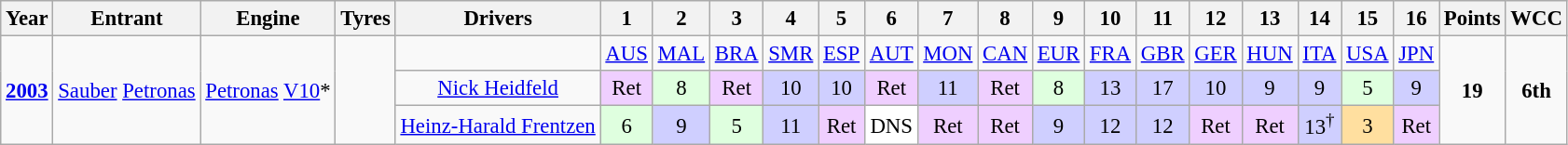<table class="wikitable" style="text-align:center; font-size:95%">
<tr>
<th>Year</th>
<th>Entrant</th>
<th>Engine</th>
<th>Tyres</th>
<th>Drivers</th>
<th>1</th>
<th>2</th>
<th>3</th>
<th>4</th>
<th>5</th>
<th>6</th>
<th>7</th>
<th>8</th>
<th>9</th>
<th>10</th>
<th>11</th>
<th>12</th>
<th>13</th>
<th>14</th>
<th>15</th>
<th>16</th>
<th>Points</th>
<th>WCC</th>
</tr>
<tr>
<td rowspan="3"><strong><a href='#'>2003</a></strong></td>
<td rowspan="3"><a href='#'>Sauber</a> <a href='#'>Petronas</a></td>
<td rowspan="3"><a href='#'>Petronas</a> <a href='#'>V10</a>*</td>
<td rowspan="3"></td>
<td></td>
<td><a href='#'>AUS</a></td>
<td><a href='#'>MAL</a></td>
<td><a href='#'>BRA</a></td>
<td><a href='#'>SMR</a></td>
<td><a href='#'>ESP</a></td>
<td><a href='#'>AUT</a></td>
<td><a href='#'>MON</a></td>
<td><a href='#'>CAN</a></td>
<td><a href='#'>EUR</a></td>
<td><a href='#'>FRA</a></td>
<td><a href='#'>GBR</a></td>
<td><a href='#'>GER</a></td>
<td><a href='#'>HUN</a></td>
<td><a href='#'>ITA</a></td>
<td><a href='#'>USA</a></td>
<td><a href='#'>JPN</a></td>
<td rowspan="3"><strong>19</strong></td>
<td rowspan="3"><strong>6th</strong></td>
</tr>
<tr>
<td> <a href='#'>Nick Heidfeld</a></td>
<td style="background:#EFCFFF;">Ret</td>
<td style="background:#DFFFDF;">8</td>
<td style="background:#EFCFFF;">Ret</td>
<td style="background:#CFCFFF;">10</td>
<td style="background:#CFCFFF;">10</td>
<td style="background:#EFCFFF;">Ret</td>
<td style="background:#CFCFFF;">11</td>
<td style="background:#EFCFFF;">Ret</td>
<td style="background:#DFFFDF;">8</td>
<td style="background:#CFCFFF;">13</td>
<td style="background:#CFCFFF;">17</td>
<td style="background:#CFCFFF;">10</td>
<td style="background:#CFCFFF;">9</td>
<td style="background:#CFCFFF;">9</td>
<td style="background:#DFFFDF;">5</td>
<td style="background:#CFCFFF;">9</td>
</tr>
<tr>
<td> <a href='#'>Heinz-Harald Frentzen</a></td>
<td style="background:#DFFFDF;">6</td>
<td style="background:#CFCFFF;">9</td>
<td style="background:#DFFFDF;">5</td>
<td style="background:#CFCFFF;">11</td>
<td style="background:#EFCFFF;">Ret</td>
<td style="background:#ffffff;">DNS</td>
<td style="background:#EFCFFF;">Ret</td>
<td style="background:#EFCFFF;">Ret</td>
<td style="background:#CFCFFF;">9</td>
<td style="background:#CFCFFF;">12</td>
<td style="background:#CFCFFF;">12</td>
<td style="background:#EFCFFF;">Ret</td>
<td style="background:#EFCFFF;">Ret</td>
<td style="background:#CFCFFF;">13<sup>†</sup></td>
<td style="background:#FFDF9F;">3</td>
<td style="background:#EFCFFF;">Ret</td>
</tr>
</table>
